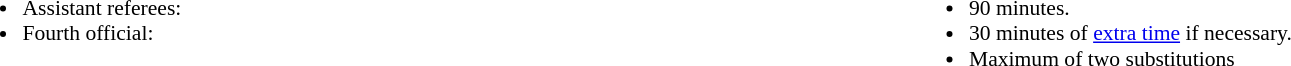<table style="width:100%; font-size:90%">
<tr>
<td style="width:50%; vertical-align:top"><br><ul><li>Assistant referees:</li><li>Fourth official:</li></ul></td>
<td style="width:50%; vertical-align:top"><br><ul><li>90 minutes.</li><li>30 minutes of <a href='#'>extra time</a> if necessary.</li><li>Maximum of two substitutions</li></ul></td>
</tr>
</table>
